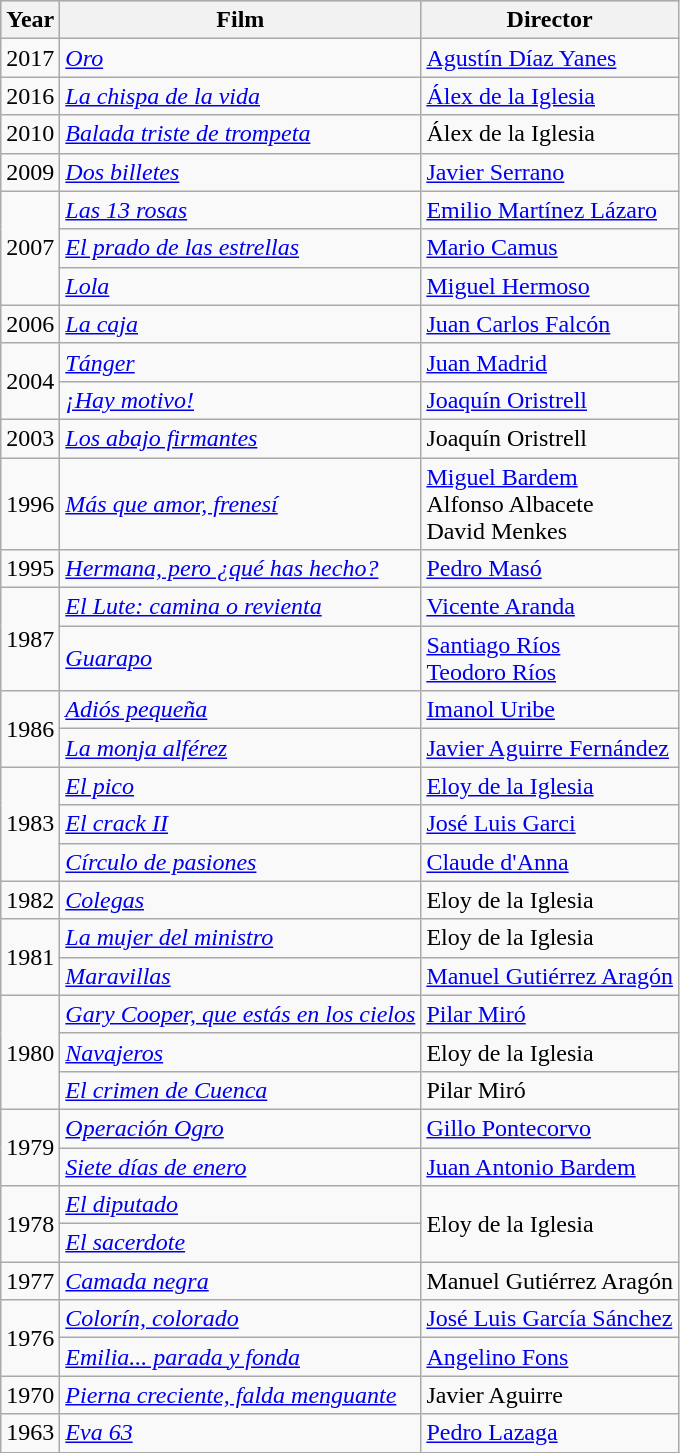<table class=wikitable>
<tr style="background:#ccc;">
<th>Year</th>
<th>Film</th>
<th>Director</th>
</tr>
<tr>
<td>2017</td>
<td><em><a href='#'>Oro</a> </em></td>
<td><a href='#'>Agustín Díaz Yanes</a></td>
</tr>
<tr>
<td>2016</td>
<td><em><a href='#'>La chispa de la vida</a> </em></td>
<td><a href='#'>Álex de la Iglesia</a></td>
</tr>
<tr>
<td>2010</td>
<td><em><a href='#'>Balada triste de trompeta</a></em></td>
<td>Álex de la Iglesia</td>
</tr>
<tr>
<td>2009</td>
<td><em><a href='#'>Dos billetes</a> </em></td>
<td><a href='#'>Javier Serrano</a></td>
</tr>
<tr>
<td rowspan="3">2007</td>
<td><em><a href='#'>Las 13 rosas</a> </em></td>
<td><a href='#'>Emilio Martínez Lázaro</a></td>
</tr>
<tr>
<td><em><a href='#'>El prado de las estrellas</a> </em></td>
<td><a href='#'>Mario Camus</a></td>
</tr>
<tr>
<td><em><a href='#'>Lola</a></em></td>
<td><a href='#'>Miguel Hermoso</a></td>
</tr>
<tr>
<td>2006</td>
<td><em><a href='#'>La caja</a></em></td>
<td><a href='#'>Juan Carlos Falcón</a></td>
</tr>
<tr>
<td rowspan="2">2004</td>
<td><em><a href='#'>Tánger</a></em></td>
<td><a href='#'>Juan Madrid</a></td>
</tr>
<tr>
<td><em><a href='#'>¡Hay motivo!</a></em></td>
<td><a href='#'>Joaquín Oristrell</a></td>
</tr>
<tr>
<td>2003</td>
<td><em><a href='#'>Los abajo firmantes</a></em></td>
<td>Joaquín Oristrell</td>
</tr>
<tr>
<td>1996</td>
<td><em><a href='#'>Más que amor, frenesí</a></em></td>
<td><a href='#'>Miguel Bardem</a><br>Alfonso Albacete<br>David Menkes</td>
</tr>
<tr>
<td>1995</td>
<td><em><a href='#'>Hermana, pero ¿qué has hecho?</a></em></td>
<td><a href='#'>Pedro Masó</a></td>
</tr>
<tr>
<td rowspan="2">1987</td>
<td><em><a href='#'>El Lute: camina o revienta</a></em></td>
<td><a href='#'>Vicente Aranda</a></td>
</tr>
<tr>
<td><em><a href='#'>Guarapo</a></em></td>
<td><a href='#'>Santiago Ríos</a><br><a href='#'>Teodoro Ríos</a></td>
</tr>
<tr>
<td rowspan="2">1986</td>
<td><em><a href='#'>Adiós pequeña</a></em></td>
<td><a href='#'>Imanol Uribe</a></td>
</tr>
<tr>
<td><em><a href='#'>La monja alférez</a></em></td>
<td><a href='#'>Javier Aguirre Fernández</a></td>
</tr>
<tr>
<td rowspan="3">1983</td>
<td><em><a href='#'>El pico</a></em></td>
<td><a href='#'>Eloy de la Iglesia</a></td>
</tr>
<tr>
<td><em><a href='#'>El crack II</a></em></td>
<td><a href='#'>José Luis Garci</a></td>
</tr>
<tr>
<td><em><a href='#'>Círculo de pasiones</a></em></td>
<td><a href='#'>Claude d'Anna</a></td>
</tr>
<tr>
<td>1982</td>
<td><em><a href='#'>Colegas</a></em></td>
<td>Eloy de la Iglesia</td>
</tr>
<tr>
<td rowspan="2">1981</td>
<td><em><a href='#'>La mujer del ministro</a></em></td>
<td>Eloy de la Iglesia</td>
</tr>
<tr>
<td><em><a href='#'>Maravillas</a></em></td>
<td><a href='#'>Manuel Gutiérrez Aragón</a></td>
</tr>
<tr>
<td rowspan="3">1980</td>
<td><em><a href='#'>Gary Cooper, que estás en los cielos</a></em></td>
<td><a href='#'>Pilar Miró</a></td>
</tr>
<tr>
<td><em><a href='#'>Navajeros</a></em></td>
<td>Eloy de la Iglesia</td>
</tr>
<tr>
<td><em><a href='#'>El crimen de Cuenca</a></em></td>
<td>Pilar Miró</td>
</tr>
<tr>
<td rowspan="2">1979</td>
<td><em><a href='#'>Operación Ogro</a></em></td>
<td><a href='#'>Gillo Pontecorvo</a></td>
</tr>
<tr>
<td><em><a href='#'>Siete días de enero</a></em></td>
<td><a href='#'>Juan Antonio Bardem</a></td>
</tr>
<tr>
<td rowspan="2">1978</td>
<td><em><a href='#'>El diputado</a></em></td>
<td rowspan="2">Eloy de la Iglesia</td>
</tr>
<tr>
<td><em><a href='#'>El sacerdote</a></em></td>
</tr>
<tr>
<td>1977</td>
<td><em><a href='#'>Camada negra</a></em></td>
<td>Manuel Gutiérrez Aragón</td>
</tr>
<tr>
<td rowspan="2">1976</td>
<td><em><a href='#'>Colorín, colorado</a></em></td>
<td><a href='#'>José Luis García Sánchez</a></td>
</tr>
<tr>
<td><em><a href='#'>Emilia... parada y fonda</a></em></td>
<td><a href='#'>Angelino Fons</a></td>
</tr>
<tr>
<td>1970</td>
<td><em><a href='#'>Pierna creciente, falda menguante</a></em></td>
<td>Javier Aguirre</td>
</tr>
<tr>
<td>1963</td>
<td><em><a href='#'>Eva 63</a></em></td>
<td><a href='#'>Pedro Lazaga</a></td>
</tr>
</table>
